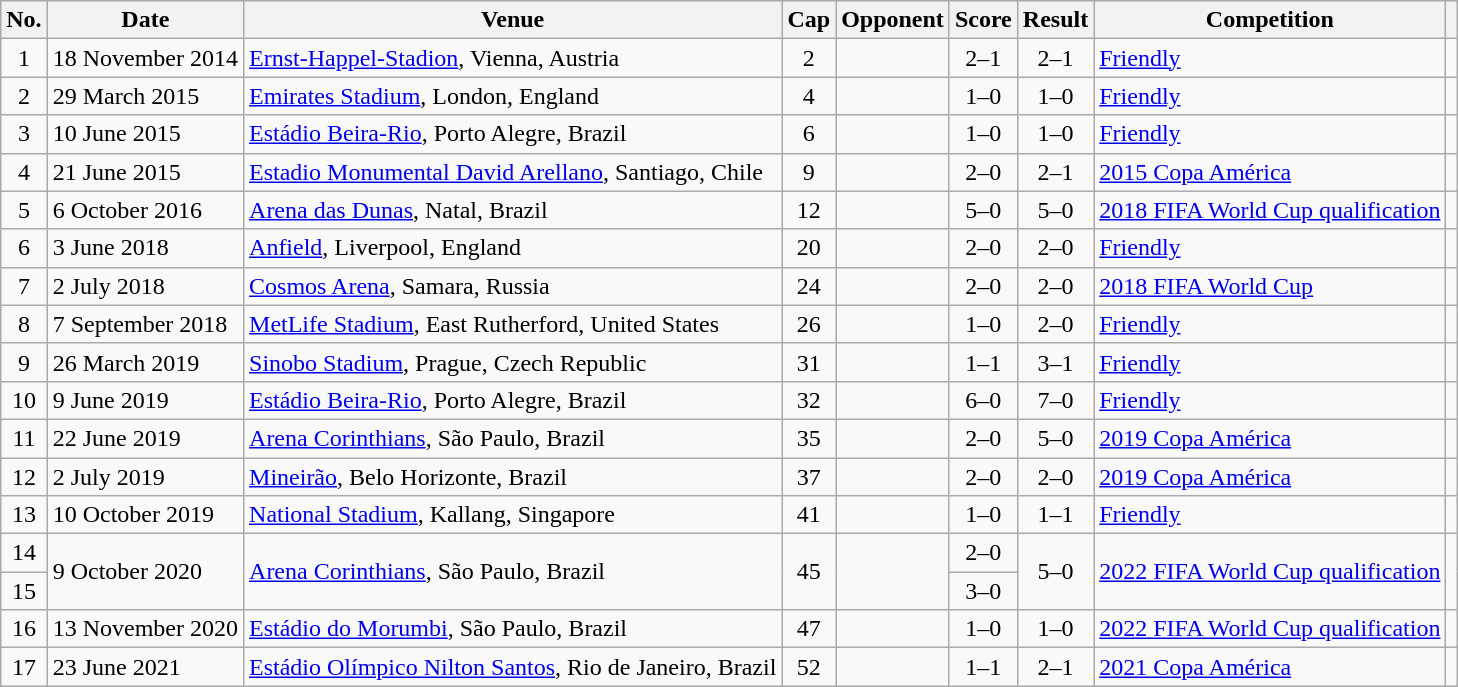<table class="wikitable sortable">
<tr>
<th scope="col">No.</th>
<th scope="col">Date</th>
<th scope="col">Venue</th>
<th scope="col">Cap</th>
<th scope="col">Opponent</th>
<th scope="col">Score</th>
<th scope="col">Result</th>
<th scope="col">Competition</th>
<th scope="col" class="unsortable"></th>
</tr>
<tr>
<td style="text-align: center;">1</td>
<td>18 November 2014</td>
<td><a href='#'>Ernst-Happel-Stadion</a>, Vienna, Austria</td>
<td style="text-align: center;">2</td>
<td></td>
<td style="text-align: center;">2–1</td>
<td style="text-align: center;">2–1</td>
<td><a href='#'>Friendly</a></td>
<td style="text-align: center;"></td>
</tr>
<tr>
<td style="text-align: center;">2</td>
<td>29 March 2015</td>
<td><a href='#'>Emirates Stadium</a>, London, England</td>
<td style="text-align: center;">4</td>
<td></td>
<td style="text-align: center;">1–0</td>
<td style="text-align: center;">1–0</td>
<td><a href='#'>Friendly</a></td>
<td style="text-align: center;"></td>
</tr>
<tr>
<td style="text-align: center;">3</td>
<td>10 June 2015</td>
<td><a href='#'>Estádio Beira-Rio</a>, Porto Alegre, Brazil</td>
<td style="text-align: center;">6</td>
<td></td>
<td style="text-align: center;">1–0</td>
<td style="text-align: center;">1–0</td>
<td><a href='#'>Friendly</a></td>
<td style="text-align: center;"></td>
</tr>
<tr>
<td style="text-align: center;">4</td>
<td>21 June 2015</td>
<td><a href='#'>Estadio Monumental David Arellano</a>, Santiago, Chile</td>
<td style="text-align: center;">9</td>
<td></td>
<td style="text-align: center;">2–0</td>
<td style="text-align: center;">2–1</td>
<td><a href='#'>2015 Copa América</a></td>
<td style="text-align: center;"></td>
</tr>
<tr>
<td style="text-align: center;">5</td>
<td>6 October 2016</td>
<td><a href='#'>Arena das Dunas</a>, Natal, Brazil</td>
<td style="text-align: center;">12</td>
<td></td>
<td style="text-align: center;">5–0</td>
<td style="text-align: center;">5–0</td>
<td><a href='#'>2018 FIFA World Cup qualification</a></td>
<td style="text-align: center;"></td>
</tr>
<tr>
<td style="text-align: center;">6</td>
<td>3 June 2018</td>
<td><a href='#'>Anfield</a>, Liverpool, England</td>
<td style="text-align: center;">20</td>
<td></td>
<td style="text-align: center;">2–0</td>
<td style="text-align: center;">2–0</td>
<td><a href='#'>Friendly</a></td>
<td style="text-align: center;"></td>
</tr>
<tr>
<td style="text-align: center;">7</td>
<td>2 July 2018</td>
<td><a href='#'>Cosmos Arena</a>, Samara, Russia</td>
<td style="text-align: center;">24</td>
<td></td>
<td style="text-align: center;">2–0</td>
<td style="text-align: center;">2–0</td>
<td><a href='#'>2018 FIFA World Cup</a></td>
<td style="text-align: center;"></td>
</tr>
<tr>
<td style="text-align: center;">8</td>
<td>7 September 2018</td>
<td><a href='#'>MetLife Stadium</a>, East Rutherford, United States</td>
<td style="text-align: center;">26</td>
<td></td>
<td style="text-align: center;">1–0</td>
<td style="text-align: center;">2–0</td>
<td><a href='#'>Friendly</a></td>
<td style="text-align: center;"></td>
</tr>
<tr>
<td style="text-align: center;">9</td>
<td>26 March 2019</td>
<td><a href='#'>Sinobo Stadium</a>, Prague, Czech Republic</td>
<td style="text-align: center;">31</td>
<td></td>
<td style="text-align: center;">1–1</td>
<td style="text-align: center;">3–1</td>
<td><a href='#'>Friendly</a></td>
<td style="text-align: center;"></td>
</tr>
<tr>
<td style="text-align: center;">10</td>
<td>9 June 2019</td>
<td><a href='#'>Estádio Beira-Rio</a>, Porto Alegre, Brazil</td>
<td style="text-align: center;">32</td>
<td></td>
<td style="text-align: center;">6–0</td>
<td style="text-align: center;">7–0</td>
<td><a href='#'>Friendly</a></td>
<td style="text-align: center;"></td>
</tr>
<tr>
<td style="text-align: center;">11</td>
<td>22 June 2019</td>
<td><a href='#'>Arena Corinthians</a>, São Paulo, Brazil</td>
<td style="text-align: center;">35</td>
<td></td>
<td style="text-align: center;">2–0</td>
<td style="text-align: center;">5–0</td>
<td><a href='#'>2019 Copa América</a></td>
<td style="text-align: center;"></td>
</tr>
<tr>
<td style="text-align: center;">12</td>
<td>2 July 2019</td>
<td><a href='#'>Mineirão</a>, Belo Horizonte, Brazil</td>
<td style="text-align: center;">37</td>
<td></td>
<td style="text-align: center;">2–0</td>
<td style="text-align: center;">2–0</td>
<td><a href='#'>2019 Copa América</a></td>
<td style="text-align: center;"></td>
</tr>
<tr>
<td style="text-align: center;">13</td>
<td>10 October 2019</td>
<td><a href='#'>National Stadium</a>, Kallang, Singapore</td>
<td style="text-align: center;">41</td>
<td></td>
<td style="text-align: center;">1–0</td>
<td style="text-align: center;">1–1</td>
<td><a href='#'>Friendly</a></td>
<td style="text-align: center;"></td>
</tr>
<tr>
<td style="text-align: center;">14</td>
<td rowspan="2">9 October 2020</td>
<td rowspan="2"><a href='#'>Arena Corinthians</a>, São Paulo, Brazil</td>
<td rowspan="2" style="text-align: center;">45</td>
<td rowspan="2"></td>
<td style="text-align: center;">2–0</td>
<td rowspan="2" style="text-align: center;">5–0</td>
<td rowspan="2"><a href='#'>2022 FIFA World Cup qualification</a></td>
<td rowspan="2" style="text-align: center;"></td>
</tr>
<tr>
<td style="text-align: center;">15</td>
<td style="text-align: center;">3–0</td>
</tr>
<tr>
<td style="text-align: center;">16</td>
<td>13 November 2020</td>
<td><a href='#'>Estádio do Morumbi</a>, São Paulo, Brazil</td>
<td style="text-align: center;">47</td>
<td></td>
<td style="text-align: center;">1–0</td>
<td style="text-align: center;">1–0</td>
<td><a href='#'>2022 FIFA World Cup qualification</a></td>
<td style="text-align: center;"></td>
</tr>
<tr>
<td style="text-align: center;">17</td>
<td>23 June 2021</td>
<td><a href='#'>Estádio Olímpico Nilton Santos</a>, Rio de Janeiro, Brazil</td>
<td style="text-align: center;">52</td>
<td></td>
<td style="text-align: center;">1–1</td>
<td style="text-align: center;">2–1</td>
<td><a href='#'>2021 Copa América</a></td>
<td style="text-align: center;"></td>
</tr>
</table>
